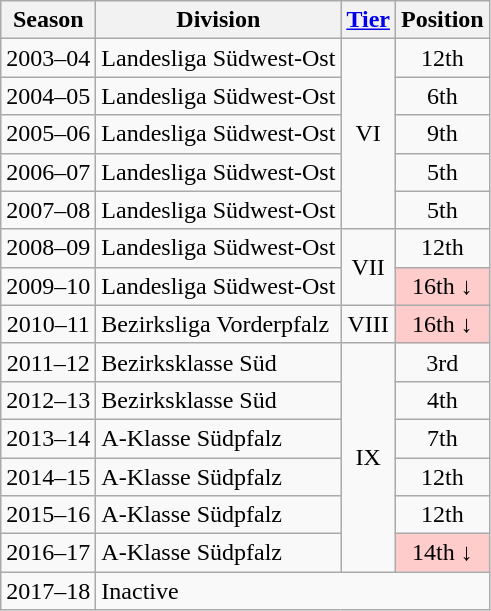<table class="wikitable">
<tr>
<th>Season</th>
<th>Division</th>
<th><a href='#'>Tier</a></th>
<th>Position</th>
</tr>
<tr align="center">
<td>2003–04</td>
<td align="left">Landesliga Südwest-Ost</td>
<td rowspan=5>VI</td>
<td>12th</td>
</tr>
<tr align="center">
<td>2004–05</td>
<td align="left">Landesliga Südwest-Ost</td>
<td>6th</td>
</tr>
<tr align="center">
<td>2005–06</td>
<td align="left">Landesliga Südwest-Ost</td>
<td>9th</td>
</tr>
<tr align="center">
<td>2006–07</td>
<td align="left">Landesliga Südwest-Ost</td>
<td>5th</td>
</tr>
<tr align="center">
<td>2007–08</td>
<td align="left">Landesliga Südwest-Ost</td>
<td>5th</td>
</tr>
<tr align="center">
<td>2008–09</td>
<td align="left">Landesliga Südwest-Ost</td>
<td rowspan=2>VII</td>
<td>12th</td>
</tr>
<tr align="center">
<td>2009–10</td>
<td align="left">Landesliga Südwest-Ost</td>
<td style="background:#ffcccc">16th ↓</td>
</tr>
<tr align="center">
<td>2010–11</td>
<td align="left">Bezirksliga Vorderpfalz</td>
<td>VIII</td>
<td style="background:#ffcccc">16th ↓</td>
</tr>
<tr align="center">
<td>2011–12</td>
<td align="left">Bezirksklasse Süd</td>
<td rowspan=6>IX</td>
<td>3rd</td>
</tr>
<tr align="center">
<td>2012–13</td>
<td align="left">Bezirksklasse Süd</td>
<td>4th</td>
</tr>
<tr align="center">
<td>2013–14</td>
<td align="left">A-Klasse Südpfalz</td>
<td>7th</td>
</tr>
<tr align="center">
<td>2014–15</td>
<td align="left">A-Klasse Südpfalz</td>
<td>12th</td>
</tr>
<tr align="center">
<td>2015–16</td>
<td align="left">A-Klasse Südpfalz</td>
<td>12th</td>
</tr>
<tr align="center">
<td>2016–17</td>
<td align="left">A-Klasse Südpfalz</td>
<td style="background:#ffcccc">14th ↓</td>
</tr>
<tr align="center">
<td>2017–18</td>
<td colspan=3 align="left">Inactive</td>
</tr>
</table>
